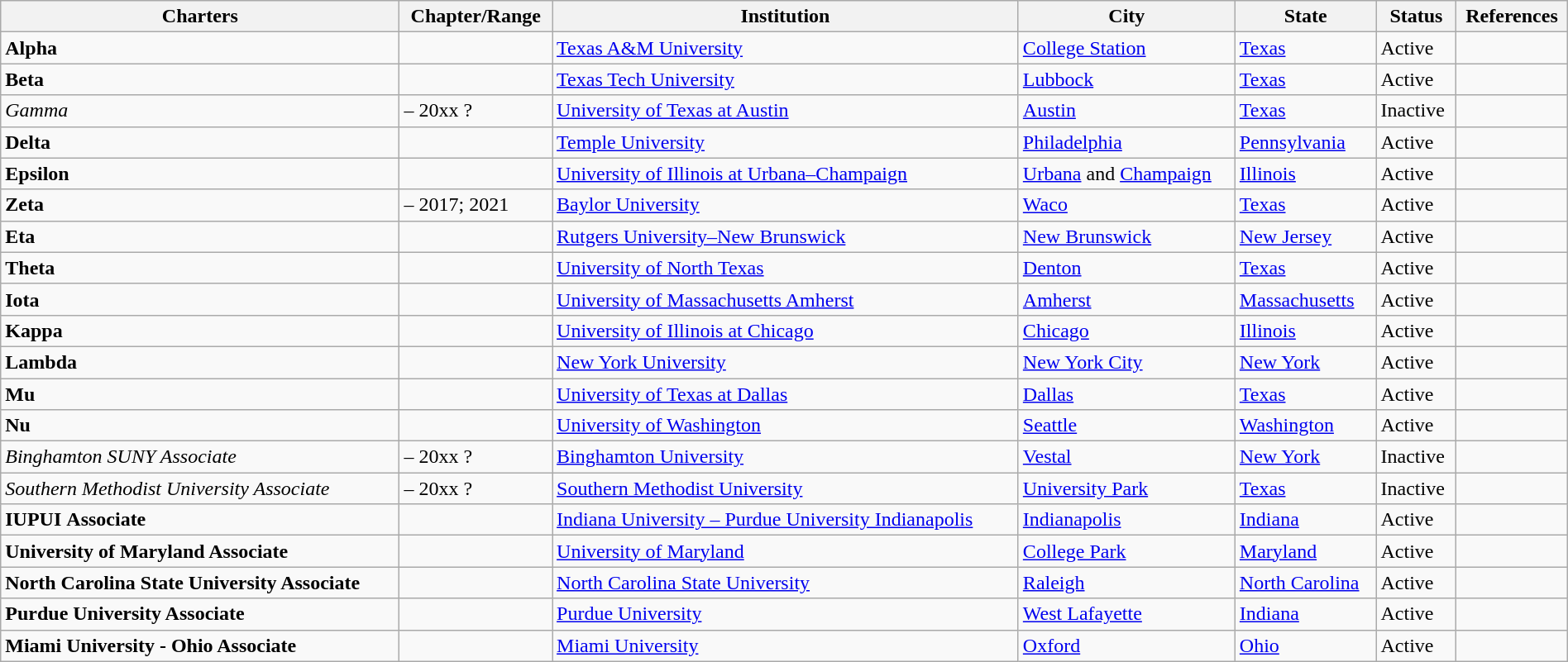<table class="wikitable sortable" style="width:100%;">
<tr>
<th>Charters</th>
<th>Chapter/Range</th>
<th>Institution</th>
<th>City</th>
<th>State</th>
<th>Status</th>
<th>References</th>
</tr>
<tr>
<td><strong>Alpha</strong></td>
<td></td>
<td><a href='#'>Texas A&M University</a></td>
<td><a href='#'>College Station</a></td>
<td><a href='#'>Texas</a></td>
<td>Active</td>
<td></td>
</tr>
<tr>
<td><strong>Beta</strong></td>
<td></td>
<td><a href='#'>Texas Tech University</a></td>
<td><a href='#'>Lubbock</a></td>
<td><a href='#'>Texas</a></td>
<td>Active</td>
<td></td>
</tr>
<tr>
<td><em>Gamma</em></td>
<td> – 20xx ?</td>
<td><a href='#'>University of Texas at Austin</a></td>
<td><a href='#'>Austin</a></td>
<td><a href='#'>Texas</a></td>
<td>Inactive</td>
<td></td>
</tr>
<tr>
<td><strong>Delta</strong></td>
<td></td>
<td><a href='#'>Temple University</a></td>
<td><a href='#'>Philadelphia</a></td>
<td><a href='#'>Pennsylvania</a></td>
<td>Active</td>
<td></td>
</tr>
<tr>
<td><strong>Epsilon</strong></td>
<td></td>
<td><a href='#'>University of Illinois at Urbana–Champaign</a></td>
<td><a href='#'>Urbana</a> and <a href='#'>Champaign</a></td>
<td><a href='#'>Illinois</a></td>
<td>Active</td>
<td></td>
</tr>
<tr>
<td><strong>Zeta</strong></td>
<td> – 2017; 2021</td>
<td><a href='#'>Baylor University</a></td>
<td><a href='#'>Waco</a></td>
<td><a href='#'>Texas</a></td>
<td>Active</td>
<td></td>
</tr>
<tr>
<td><strong>Eta</strong></td>
<td></td>
<td><a href='#'>Rutgers University–New Brunswick</a></td>
<td><a href='#'>New Brunswick</a></td>
<td><a href='#'>New Jersey</a></td>
<td>Active</td>
<td></td>
</tr>
<tr>
<td><strong>Theta</strong></td>
<td></td>
<td><a href='#'>University of North Texas</a></td>
<td><a href='#'>Denton</a></td>
<td><a href='#'>Texas</a></td>
<td>Active</td>
<td></td>
</tr>
<tr>
<td><strong>Iota</strong></td>
<td></td>
<td><a href='#'>University of Massachusetts Amherst</a></td>
<td><a href='#'>Amherst</a></td>
<td><a href='#'>Massachusetts</a></td>
<td>Active</td>
<td></td>
</tr>
<tr>
<td><strong>Kappa</strong></td>
<td></td>
<td><a href='#'>University of Illinois at Chicago</a></td>
<td><a href='#'>Chicago</a></td>
<td><a href='#'>Illinois</a></td>
<td>Active</td>
<td></td>
</tr>
<tr>
<td><strong>Lambda</strong></td>
<td></td>
<td><a href='#'>New York University</a></td>
<td><a href='#'>New York City</a></td>
<td><a href='#'>New York</a></td>
<td>Active</td>
<td></td>
</tr>
<tr>
<td><strong>Mu</strong></td>
<td></td>
<td><a href='#'>University of Texas at Dallas</a></td>
<td><a href='#'>Dallas</a></td>
<td><a href='#'>Texas</a></td>
<td>Active</td>
<td></td>
</tr>
<tr>
<td><strong>Nu</strong></td>
<td></td>
<td><a href='#'>University of Washington</a></td>
<td><a href='#'>Seattle</a></td>
<td><a href='#'>Washington</a></td>
<td>Active</td>
<td></td>
</tr>
<tr>
<td><em>Binghamton SUNY Associate</em></td>
<td> – 20xx ?</td>
<td><a href='#'>Binghamton University</a></td>
<td><a href='#'>Vestal</a></td>
<td><a href='#'>New York</a></td>
<td>Inactive</td>
<td></td>
</tr>
<tr>
<td><em>Southern Methodist University Associate</em></td>
<td> – 20xx ?</td>
<td><a href='#'>Southern Methodist University</a></td>
<td><a href='#'>University Park</a></td>
<td><a href='#'>Texas</a></td>
<td>Inactive</td>
<td></td>
</tr>
<tr>
<td><strong>IUPUI</strong> <strong>Associate</strong></td>
<td></td>
<td><a href='#'>Indiana University – Purdue University Indianapolis</a></td>
<td><a href='#'>Indianapolis</a></td>
<td><a href='#'>Indiana</a></td>
<td>Active</td>
<td></td>
</tr>
<tr>
<td><strong>University of Maryland Associate</strong></td>
<td></td>
<td><a href='#'>University of Maryland</a></td>
<td><a href='#'>College Park</a></td>
<td><a href='#'>Maryland</a></td>
<td>Active</td>
<td></td>
</tr>
<tr>
<td><strong>North Carolina State University Associate</strong></td>
<td></td>
<td><a href='#'>North Carolina State University</a></td>
<td><a href='#'>Raleigh</a></td>
<td><a href='#'>North Carolina</a></td>
<td>Active</td>
<td></td>
</tr>
<tr>
<td><strong>Purdue University Associate</strong></td>
<td></td>
<td><a href='#'>Purdue University</a></td>
<td><a href='#'>West Lafayette</a></td>
<td><a href='#'>Indiana</a></td>
<td>Active</td>
<td></td>
</tr>
<tr>
<td><strong>Miami University - Ohio Associate</strong></td>
<td></td>
<td><a href='#'>Miami University</a></td>
<td><a href='#'>Oxford</a></td>
<td><a href='#'>Ohio</a></td>
<td>Active</td>
</tr>
</table>
